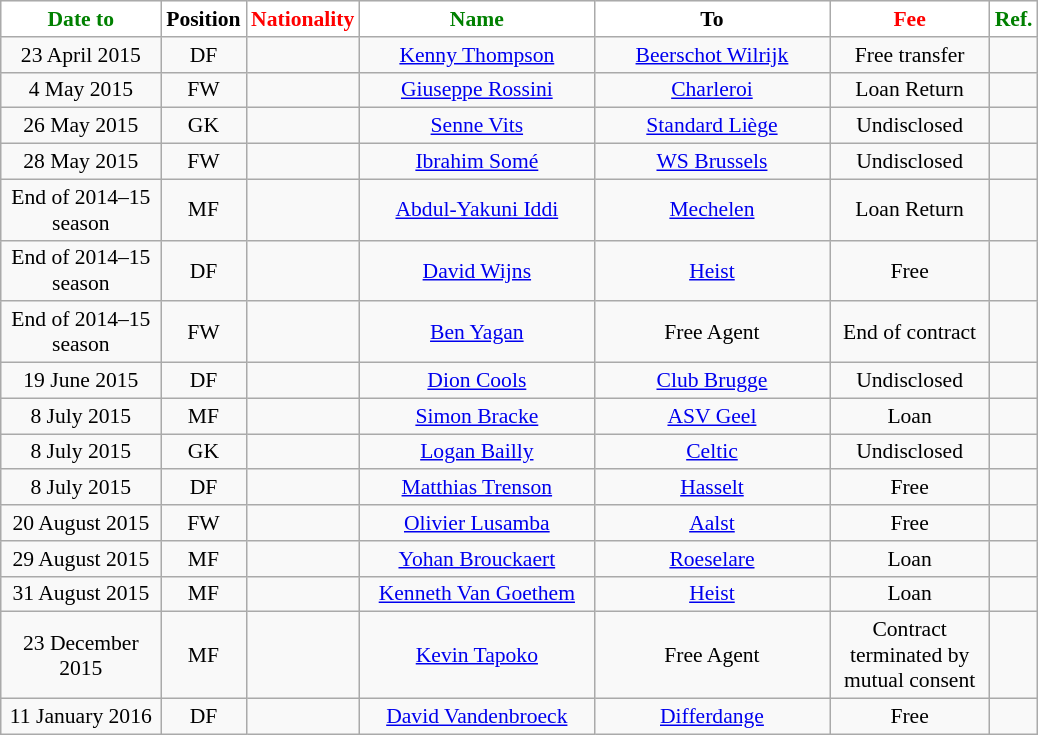<table class="wikitable"  style="text-align:center; font-size:90%; ">
<tr>
<th style="background:#FFFFFF; color:green; width:100px;">Date to</th>
<th style="background:#FFFFFF; color:black; width:50px;">Position</th>
<th style="background:#FFFFFF; color:red; width:50px;">Nationality</th>
<th style="background:#FFFFFF; color:green; width:150px;">Name</th>
<th style="background:#FFFFFF; color:black; width:150px;">To</th>
<th style="background:#FFFFFF; color:red; width:100px;">Fee</th>
<th style="background:#FFFFFF; color:green; width:25px;">Ref.</th>
</tr>
<tr>
<td>23 April 2015</td>
<td>DF</td>
<td></td>
<td><a href='#'>Kenny Thompson</a></td>
<td> <a href='#'>Beerschot Wilrijk</a></td>
<td>Free transfer</td>
<td></td>
</tr>
<tr>
<td>4 May 2015</td>
<td>FW</td>
<td></td>
<td><a href='#'>Giuseppe Rossini</a></td>
<td> <a href='#'>Charleroi</a></td>
<td>Loan Return</td>
<td></td>
</tr>
<tr>
<td>26 May 2015</td>
<td>GK</td>
<td></td>
<td><a href='#'>Senne Vits</a></td>
<td> <a href='#'>Standard Liège</a></td>
<td>Undisclosed</td>
<td></td>
</tr>
<tr>
<td>28 May 2015</td>
<td>FW</td>
<td></td>
<td><a href='#'>Ibrahim Somé</a></td>
<td> <a href='#'>WS Brussels</a></td>
<td>Undisclosed</td>
<td></td>
</tr>
<tr>
<td>End of 2014–15 season</td>
<td>MF</td>
<td></td>
<td><a href='#'>Abdul-Yakuni Iddi</a></td>
<td> <a href='#'>Mechelen</a></td>
<td>Loan Return</td>
<td></td>
</tr>
<tr>
<td>End of 2014–15 season</td>
<td>DF</td>
<td></td>
<td><a href='#'>David Wijns</a></td>
<td> <a href='#'>Heist</a></td>
<td>Free</td>
<td></td>
</tr>
<tr>
<td>End of 2014–15 season</td>
<td>FW</td>
<td></td>
<td><a href='#'>Ben Yagan</a></td>
<td>Free Agent</td>
<td>End of contract</td>
<td></td>
</tr>
<tr>
<td>19 June 2015</td>
<td>DF</td>
<td></td>
<td><a href='#'>Dion Cools</a></td>
<td> <a href='#'>Club Brugge</a></td>
<td>Undisclosed</td>
<td></td>
</tr>
<tr>
<td>8 July 2015</td>
<td>MF</td>
<td></td>
<td><a href='#'>Simon Bracke</a></td>
<td> <a href='#'>ASV Geel</a></td>
<td>Loan</td>
<td></td>
</tr>
<tr>
<td>8 July 2015</td>
<td>GK</td>
<td></td>
<td><a href='#'>Logan Bailly</a></td>
<td> <a href='#'>Celtic</a></td>
<td>Undisclosed</td>
<td></td>
</tr>
<tr>
<td>8 July 2015</td>
<td>DF</td>
<td></td>
<td><a href='#'>Matthias Trenson</a></td>
<td> <a href='#'>Hasselt</a></td>
<td>Free</td>
<td></td>
</tr>
<tr>
<td>20 August 2015</td>
<td>FW</td>
<td></td>
<td><a href='#'>Olivier Lusamba</a></td>
<td> <a href='#'>Aalst</a></td>
<td>Free</td>
<td></td>
</tr>
<tr>
<td>29 August 2015</td>
<td>MF</td>
<td></td>
<td><a href='#'>Yohan Brouckaert</a></td>
<td> <a href='#'>Roeselare</a></td>
<td>Loan</td>
<td></td>
</tr>
<tr>
<td>31 August 2015</td>
<td>MF</td>
<td></td>
<td><a href='#'>Kenneth Van Goethem</a></td>
<td> <a href='#'>Heist</a></td>
<td>Loan</td>
<td></td>
</tr>
<tr>
<td>23 December 2015</td>
<td>MF</td>
<td></td>
<td><a href='#'>Kevin Tapoko</a></td>
<td>Free Agent</td>
<td>Contract terminated by mutual consent</td>
<td></td>
</tr>
<tr>
<td>11 January 2016</td>
<td>DF</td>
<td></td>
<td><a href='#'>David Vandenbroeck</a></td>
<td> <a href='#'>Differdange</a></td>
<td>Free</td>
<td></td>
</tr>
</table>
